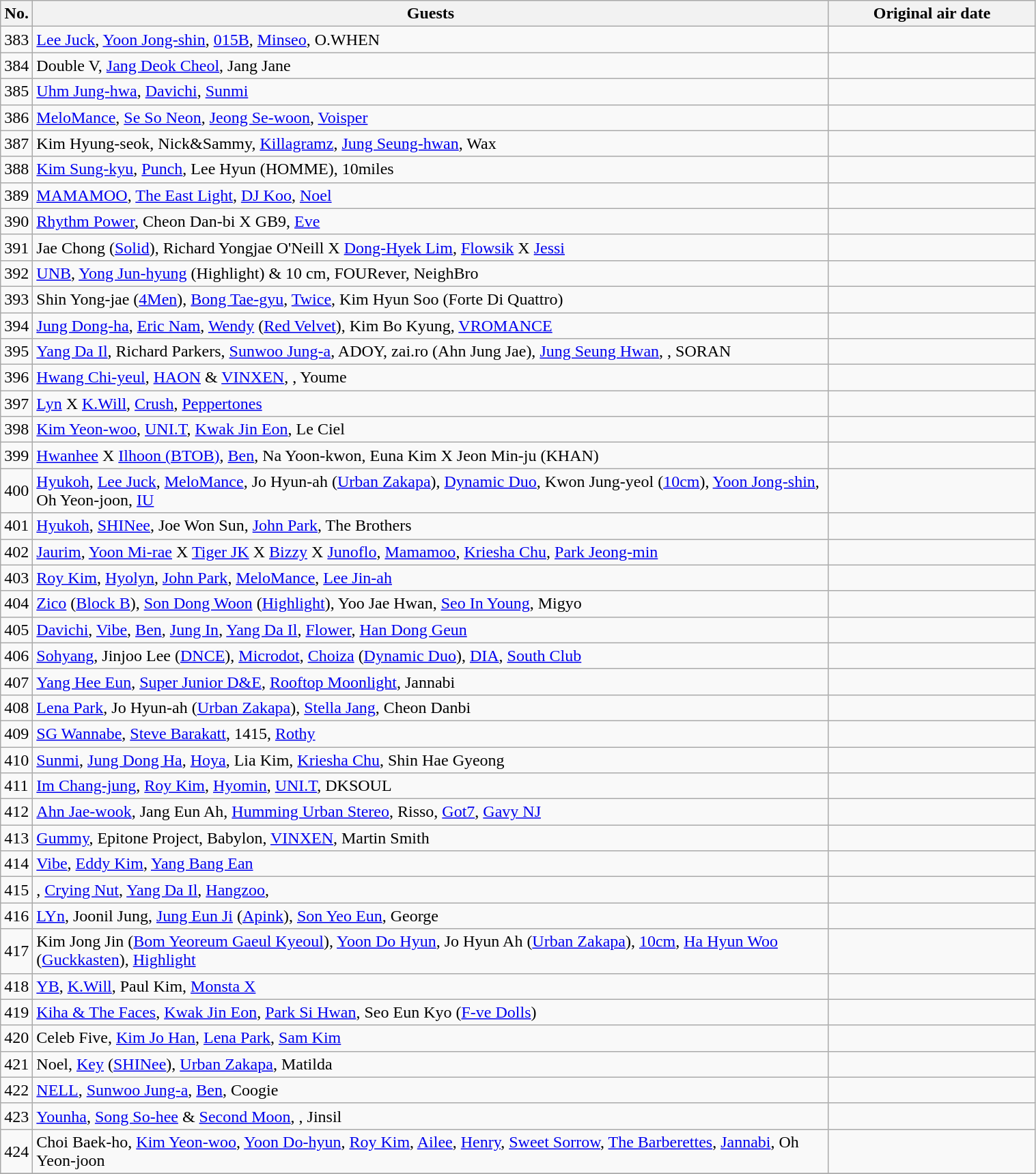<table class="wikitable" style="width:80%; style="text-align:center" margin:auto; background:#FFFFFF;">
<tr>
<th>No.</th>
<th>Guests</th>
<th width="20%">Original air date</th>
</tr>
<tr>
<td>383</td>
<td><a href='#'>Lee Juck</a>, <a href='#'>Yoon Jong-shin</a>, <a href='#'>015B</a>, <a href='#'>Minseo</a>, O.WHEN</td>
<td></td>
</tr>
<tr>
<td>384</td>
<td>Double V, <a href='#'>Jang Deok Cheol</a>, Jang Jane</td>
<td></td>
</tr>
<tr>
<td>385</td>
<td><a href='#'>Uhm Jung-hwa</a>, <a href='#'>Davichi</a>, <a href='#'>Sunmi</a></td>
<td></td>
</tr>
<tr>
<td>386</td>
<td><a href='#'>MeloMance</a>, <a href='#'>Se So Neon</a>, <a href='#'>Jeong Se-woon</a>, <a href='#'>Voisper</a></td>
<td></td>
</tr>
<tr>
<td>387</td>
<td>Kim Hyung-seok, Nick&Sammy, <a href='#'>Killagramz</a>, <a href='#'>Jung Seung-hwan</a>, Wax</td>
<td></td>
</tr>
<tr>
<td>388</td>
<td><a href='#'>Kim Sung-kyu</a>, <a href='#'>Punch</a>, Lee Hyun (HOMME), 10miles</td>
<td></td>
</tr>
<tr>
<td>389</td>
<td><a href='#'>MAMAMOO</a>, <a href='#'>The East Light</a>, <a href='#'>DJ Koo</a>, <a href='#'>Noel</a></td>
<td></td>
</tr>
<tr>
<td>390</td>
<td><a href='#'>Rhythm Power</a>, Cheon Dan-bi X GB9, <a href='#'>Eve</a></td>
<td></td>
</tr>
<tr>
<td>391</td>
<td>Jae Chong (<a href='#'>Solid</a>), Richard Yongjae O'Neill X <a href='#'>Dong-Hyek Lim</a>, <a href='#'>Flowsik</a> X <a href='#'>Jessi</a></td>
<td></td>
</tr>
<tr>
<td>392</td>
<td><a href='#'>UNB</a>, <a href='#'>Yong Jun-hyung</a> (Highlight) & 10 cm, FOURever, NeighBro</td>
<td></td>
</tr>
<tr>
<td>393</td>
<td>Shin Yong-jae (<a href='#'>4Men</a>), <a href='#'>Bong Tae-gyu</a>, <a href='#'>Twice</a>, Kim Hyun Soo (Forte Di Quattro)</td>
<td></td>
</tr>
<tr>
<td>394</td>
<td><a href='#'>Jung Dong-ha</a>, <a href='#'>Eric Nam</a>, <a href='#'>Wendy</a> (<a href='#'>Red Velvet</a>), Kim Bo Kyung, <a href='#'>VROMANCE</a></td>
<td></td>
</tr>
<tr>
<td>395</td>
<td><a href='#'>Yang Da Il</a>, Richard Parkers, <a href='#'>Sunwoo Jung-a</a>, ADOY, zai.ro (Ahn Jung Jae), <a href='#'>Jung Seung Hwan</a>, , SORAN</td>
<td></td>
</tr>
<tr>
<td>396</td>
<td><a href='#'>Hwang Chi-yeul</a>, <a href='#'>HAON</a> & <a href='#'>VINXEN</a>, , Youme</td>
<td></td>
</tr>
<tr>
<td>397</td>
<td><a href='#'>Lyn</a> X <a href='#'>K.Will</a>, <a href='#'>Crush</a>, <a href='#'>Peppertones</a></td>
<td></td>
</tr>
<tr>
<td>398</td>
<td><a href='#'>Kim Yeon-woo</a>, <a href='#'>UNI.T</a>, <a href='#'>Kwak Jin Eon</a>, Le Ciel</td>
<td></td>
</tr>
<tr>
<td>399</td>
<td><a href='#'>Hwanhee</a> X <a href='#'>Ilhoon (BTOB)</a>, <a href='#'>Ben</a>, Na Yoon-kwon, Euna Kim X Jeon Min-ju (KHAN)</td>
<td></td>
</tr>
<tr>
<td>400</td>
<td><a href='#'>Hyukoh</a>, <a href='#'>Lee Juck</a>, <a href='#'>MeloMance</a>, Jo Hyun-ah (<a href='#'>Urban Zakapa</a>), <a href='#'>Dynamic Duo</a>, Kwon Jung-yeol (<a href='#'>10cm</a>), <a href='#'>Yoon Jong-shin</a>, Oh Yeon-joon, <a href='#'>IU</a></td>
<td></td>
</tr>
<tr>
<td>401</td>
<td><a href='#'>Hyukoh</a>, <a href='#'>SHINee</a>, Joe Won Sun, <a href='#'>John Park</a>, The Brothers</td>
<td></td>
</tr>
<tr>
<td>402</td>
<td><a href='#'>Jaurim</a>, <a href='#'>Yoon Mi-rae</a> X <a href='#'>Tiger JK</a> X <a href='#'>Bizzy</a> X <a href='#'>Junoflo</a>, <a href='#'>Mamamoo</a>, <a href='#'>Kriesha Chu</a>, <a href='#'>Park Jeong-min</a></td>
<td></td>
</tr>
<tr>
<td>403</td>
<td><a href='#'>Roy Kim</a>, <a href='#'>Hyolyn</a>, <a href='#'>John Park</a>, <a href='#'>MeloMance</a>, <a href='#'>Lee Jin-ah</a></td>
<td></td>
</tr>
<tr>
<td>404</td>
<td><a href='#'>Zico</a> (<a href='#'>Block B</a>), <a href='#'>Son Dong Woon</a> (<a href='#'>Highlight</a>), Yoo Jae Hwan, <a href='#'>Seo In Young</a>, Migyo</td>
<td></td>
</tr>
<tr>
<td>405</td>
<td><a href='#'>Davichi</a>, <a href='#'>Vibe</a>, <a href='#'>Ben</a>, <a href='#'>Jung In</a>, <a href='#'>Yang Da Il</a>, <a href='#'>Flower</a>, <a href='#'>Han Dong Geun</a></td>
<td></td>
</tr>
<tr>
<td>406</td>
<td><a href='#'>Sohyang</a>, Jinjoo Lee (<a href='#'>DNCE</a>), <a href='#'>Microdot</a>, <a href='#'>Choiza</a> (<a href='#'>Dynamic Duo</a>), <a href='#'>DIA</a>, <a href='#'>South Club</a></td>
<td></td>
</tr>
<tr>
<td>407</td>
<td><a href='#'>Yang Hee Eun</a>, <a href='#'>Super Junior D&E</a>, <a href='#'>Rooftop Moonlight</a>, Jannabi</td>
<td></td>
</tr>
<tr>
<td>408</td>
<td><a href='#'>Lena Park</a>, Jo Hyun-ah (<a href='#'>Urban Zakapa</a>), <a href='#'>Stella Jang</a>, Cheon Danbi</td>
<td></td>
</tr>
<tr>
<td>409</td>
<td><a href='#'>SG Wannabe</a>, <a href='#'>Steve Barakatt</a>, 1415, <a href='#'>Rothy</a></td>
<td></td>
</tr>
<tr>
<td>410</td>
<td><a href='#'>Sunmi</a>, <a href='#'>Jung Dong Ha</a>, <a href='#'>Hoya</a>, Lia Kim, <a href='#'>Kriesha Chu</a>, Shin Hae Gyeong</td>
<td></td>
</tr>
<tr>
<td>411</td>
<td><a href='#'>Im Chang-jung</a>, <a href='#'>Roy Kim</a>, <a href='#'>Hyomin</a>, <a href='#'>UNI.T</a>, DKSOUL</td>
<td></td>
</tr>
<tr>
<td>412</td>
<td><a href='#'>Ahn Jae-wook</a>, Jang Eun Ah, <a href='#'>Humming Urban Stereo</a>, Risso, <a href='#'>Got7</a>, <a href='#'>Gavy NJ</a></td>
<td></td>
</tr>
<tr>
<td>413</td>
<td><a href='#'>Gummy</a>, Epitone Project, Babylon, <a href='#'>VINXEN</a>, Martin Smith</td>
<td></td>
</tr>
<tr>
<td>414</td>
<td><a href='#'>Vibe</a>, <a href='#'>Eddy Kim</a>, <a href='#'>Yang Bang Ean</a></td>
<td></td>
</tr>
<tr>
<td>415</td>
<td>, <a href='#'>Crying Nut</a>, <a href='#'>Yang Da Il</a>, <a href='#'>Hangzoo</a>,</td>
<td></td>
</tr>
<tr>
<td>416</td>
<td><a href='#'>LYn</a>, Joonil Jung, <a href='#'>Jung Eun Ji</a> (<a href='#'>Apink</a>), <a href='#'>Son Yeo Eun</a>, George</td>
<td></td>
</tr>
<tr>
<td>417</td>
<td>Kim Jong Jin (<a href='#'>Bom Yeoreum Gaeul Kyeoul</a>), <a href='#'>Yoon Do Hyun</a>, Jo Hyun Ah (<a href='#'>Urban Zakapa</a>), <a href='#'>10cm</a>, <a href='#'>Ha Hyun Woo</a> (<a href='#'>Guckkasten</a>), <a href='#'>Highlight</a></td>
<td></td>
</tr>
<tr>
<td>418</td>
<td><a href='#'>YB</a>, <a href='#'>K.Will</a>, Paul Kim, <a href='#'>Monsta X</a></td>
<td></td>
</tr>
<tr>
<td>419</td>
<td><a href='#'>Kiha & The Faces</a>, <a href='#'>Kwak Jin Eon</a>, <a href='#'>Park Si Hwan</a>, Seo Eun Kyo (<a href='#'>F-ve Dolls</a>)</td>
<td></td>
</tr>
<tr>
<td>420</td>
<td>Celeb Five, <a href='#'>Kim Jo Han</a>, <a href='#'>Lena Park</a>, <a href='#'>Sam Kim</a></td>
<td></td>
</tr>
<tr>
<td>421</td>
<td>Noel, <a href='#'>Key</a> (<a href='#'>SHINee</a>), <a href='#'>Urban Zakapa</a>, Matilda</td>
<td></td>
</tr>
<tr>
<td>422</td>
<td><a href='#'>NELL</a>, <a href='#'>Sunwoo Jung-a</a>, <a href='#'>Ben</a>, Coogie</td>
<td></td>
</tr>
<tr>
<td>423</td>
<td><a href='#'>Younha</a>, <a href='#'>Song So-hee</a> & <a href='#'>Second Moon</a>, , Jinsil</td>
<td></td>
</tr>
<tr>
<td>424</td>
<td>Choi Baek-ho, <a href='#'>Kim Yeon-woo</a>, <a href='#'>Yoon Do-hyun</a>, <a href='#'>Roy Kim</a>, <a href='#'>Ailee</a>, <a href='#'>Henry</a>, <a href='#'>Sweet Sorrow</a>, <a href='#'>The Barberettes</a>, <a href='#'>Jannabi</a>, Oh Yeon-joon</td>
<td></td>
</tr>
<tr>
</tr>
</table>
